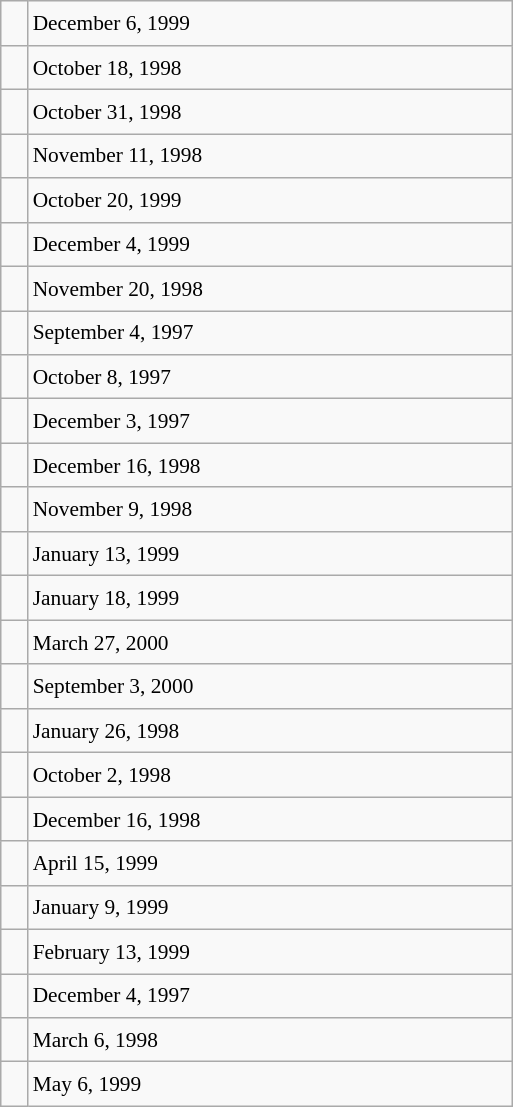<table class="wikitable" style="font-size: 89%; float: left; width: 24em; margin-right: 1em; line-height: 1.6em !important; height: 625px;">
<tr>
<td></td>
<td>December 6, 1999</td>
</tr>
<tr>
<td></td>
<td>October 18, 1998</td>
</tr>
<tr>
<td></td>
<td>October 31, 1998</td>
</tr>
<tr>
<td></td>
<td>November 11, 1998</td>
</tr>
<tr>
<td></td>
<td>October 20, 1999</td>
</tr>
<tr>
<td></td>
<td>December 4, 1999</td>
</tr>
<tr>
<td></td>
<td>November 20, 1998</td>
</tr>
<tr>
<td></td>
<td>September 4, 1997</td>
</tr>
<tr>
<td></td>
<td>October 8, 1997</td>
</tr>
<tr>
<td></td>
<td>December 3, 1997</td>
</tr>
<tr>
<td></td>
<td>December 16, 1998</td>
</tr>
<tr>
<td></td>
<td>November 9, 1998</td>
</tr>
<tr>
<td></td>
<td>January 13, 1999</td>
</tr>
<tr>
<td></td>
<td>January 18, 1999</td>
</tr>
<tr>
<td></td>
<td>March 27, 2000</td>
</tr>
<tr>
<td></td>
<td>September 3, 2000</td>
</tr>
<tr>
<td></td>
<td>January 26, 1998</td>
</tr>
<tr>
<td></td>
<td>October 2, 1998</td>
</tr>
<tr>
<td></td>
<td>December 16, 1998</td>
</tr>
<tr>
<td></td>
<td>April 15, 1999</td>
</tr>
<tr>
<td></td>
<td>January 9, 1999</td>
</tr>
<tr>
<td></td>
<td>February 13, 1999</td>
</tr>
<tr>
<td></td>
<td>December 4, 1997</td>
</tr>
<tr>
<td></td>
<td>March 6, 1998</td>
</tr>
<tr>
<td></td>
<td>May 6, 1999</td>
</tr>
</table>
